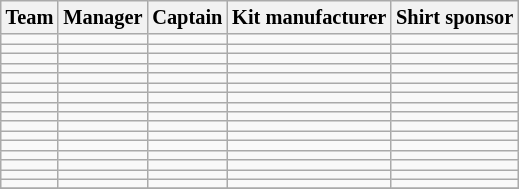<table class="wikitable sortable" style="text-align: left; font-size:85%">
<tr>
<th>Team</th>
<th>Manager</th>
<th>Captain</th>
<th>Kit manufacturer</th>
<th>Shirt sponsor</th>
</tr>
<tr>
<td></td>
<td></td>
<td></td>
<td></td>
<td></td>
</tr>
<tr>
<td></td>
<td></td>
<td></td>
<td></td>
<td></td>
</tr>
<tr>
<td></td>
<td></td>
<td></td>
<td></td>
<td></td>
</tr>
<tr>
<td></td>
<td></td>
<td></td>
<td></td>
<td></td>
</tr>
<tr>
<td></td>
<td></td>
<td></td>
<td></td>
<td></td>
</tr>
<tr>
<td></td>
<td></td>
<td></td>
<td></td>
<td></td>
</tr>
<tr>
<td></td>
<td></td>
<td></td>
<td></td>
<td></td>
</tr>
<tr>
<td></td>
<td></td>
<td></td>
<td></td>
<td></td>
</tr>
<tr>
<td></td>
<td></td>
<td></td>
<td></td>
<td></td>
</tr>
<tr>
<td></td>
<td></td>
<td></td>
<td></td>
<td></td>
</tr>
<tr>
<td></td>
<td></td>
<td></td>
<td></td>
<td></td>
</tr>
<tr>
<td></td>
<td></td>
<td></td>
<td></td>
<td></td>
</tr>
<tr>
<td></td>
<td></td>
<td></td>
<td></td>
<td></td>
</tr>
<tr>
<td></td>
<td></td>
<td></td>
<td></td>
<td></td>
</tr>
<tr>
<td></td>
<td></td>
<td></td>
<td></td>
<td></td>
</tr>
<tr>
<td></td>
<td></td>
<td></td>
<td></td>
<td></td>
</tr>
<tr>
</tr>
</table>
